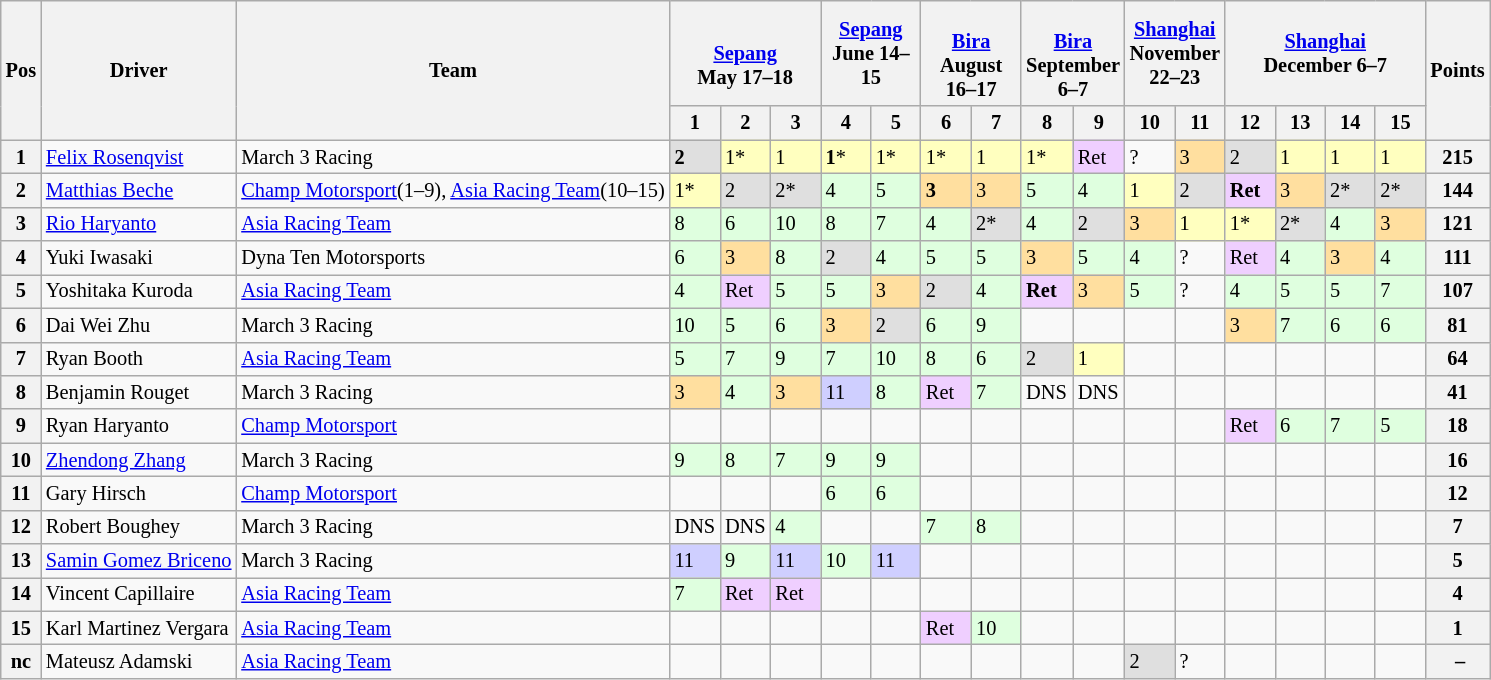<table class="wikitable" style="font-size:85%">
<tr>
<th rowspan=2>Pos</th>
<th rowspan=2>Driver</th>
<th rowspan=2>Team</th>
<th colspan=3><br><a href='#'>Sepang</a><br>May 17–18</th>
<th colspan=2> <a href='#'>Sepang</a><br>June 14–15</th>
<th colspan=2><br><a href='#'>Bira</a><br>August 16–17</th>
<th colspan=2><br><a href='#'>Bira</a><br>September 6–7</th>
<th colspan=2> <a href='#'>Shanghai</a><br>November 22–23<br></th>
<th colspan=4> <a href='#'>Shanghai</a><br>December 6–7</th>
<th rowspan=2>Points</th>
</tr>
<tr>
<th width="27">1</th>
<th width="27">2</th>
<th width="27">3</th>
<th width="27">4</th>
<th width="27">5</th>
<th width="27">6</th>
<th width="27">7</th>
<th width="27">8</th>
<th width="27">9</th>
<th width="27">10</th>
<th width="27">11</th>
<th width="27">12</th>
<th width="27">13</th>
<th width="27">14</th>
<th width="27">15</th>
</tr>
<tr>
<th>1</th>
<td> <a href='#'>Felix Rosenqvist</a></td>
<td>March 3 Racing</td>
<td style="background:#DFDFDF;"><strong>2</strong></td>
<td style="background:#FFFFBF;">1*</td>
<td style="background:#FFFFBF;">1</td>
<td style="background:#FFFFBF;"><strong>1</strong>*</td>
<td style="background:#FFFFBF;">1*</td>
<td style="background:#FFFFBF;">1*</td>
<td style="background:#FFFFBF;">1</td>
<td style="background:#FFFFBF;">1*</td>
<td style="background:#EFCFFF;">Ret</td>
<td>?</td>
<td style="background:#FFDF9F;">3</td>
<td style="background:#DFDFDF;">2</td>
<td style="background:#FFFFBF;">1</td>
<td style="background:#FFFFBF;">1</td>
<td style="background:#FFFFBF;">1</td>
<th>215</th>
</tr>
<tr>
<th>2</th>
<td> <a href='#'>Matthias Beche</a></td>
<td><a href='#'>Champ Motorsport</a>(1–9), <a href='#'>Asia Racing Team</a>(10–15)</td>
<td style="background:#FFFFBF;">1*</td>
<td style="background:#DFDFDF;">2</td>
<td style="background:#DFDFDF;">2*</td>
<td style="background:#DFFFDF;">4</td>
<td style="background:#DFFFDF;">5</td>
<td style="background:#FFDF9F;"><strong>3</strong></td>
<td style="background:#FFDF9F;">3</td>
<td style="background:#DFFFDF;">5</td>
<td style="background:#DFFFDF;">4</td>
<td style="background:#FFFFBF;">1</td>
<td style="background:#DFDFDF;">2</td>
<td style="background:#EFCFFF;"><strong>Ret</strong></td>
<td style="background:#FFDF9F;">3</td>
<td style="background:#DFDFDF;">2*</td>
<td style="background:#DFDFDF;">2*</td>
<th>144</th>
</tr>
<tr>
<th>3</th>
<td> <a href='#'>Rio Haryanto</a></td>
<td><a href='#'>Asia Racing Team</a></td>
<td style="background:#DFFFDF;">8</td>
<td style="background:#DFFFDF;">6</td>
<td style="background:#DFFFDF;">10</td>
<td style="background:#DFFFDF;">8</td>
<td style="background:#DFFFDF;">7</td>
<td style="background:#DFFFDF;">4</td>
<td style="background:#DFDFDF;">2*</td>
<td style="background:#DFFFDF;">4</td>
<td style="background:#DFDFDF;">2</td>
<td style="background:#FFDF9F;">3</td>
<td style="background:#FFFFBF;">1</td>
<td style="background:#FFFFBF;">1*</td>
<td style="background:#DFDFDF;">2*</td>
<td style="background:#DFFFDF;">4</td>
<td style="background:#FFDF9F;">3</td>
<th>121</th>
</tr>
<tr>
<th>4</th>
<td> Yuki Iwasaki</td>
<td>Dyna Ten Motorsports</td>
<td style="background:#DFFFDF;">6</td>
<td style="background:#FFDF9F;">3</td>
<td style="background:#DFFFDF;">8</td>
<td style="background:#DFDFDF;">2</td>
<td style="background:#DFFFDF;">4</td>
<td style="background:#DFFFDF;">5</td>
<td style="background:#DFFFDF;">5</td>
<td style="background:#FFDF9F;">3</td>
<td style="background:#DFFFDF;">5</td>
<td style="background:#DFFFDF;">4</td>
<td>?</td>
<td style="background:#EFCFFF;">Ret</td>
<td style="background:#DFFFDF;">4</td>
<td style="background:#FFDF9F;">3</td>
<td style="background:#DFFFDF;">4</td>
<th>111</th>
</tr>
<tr>
<th>5</th>
<td> Yoshitaka Kuroda</td>
<td><a href='#'>Asia Racing Team</a></td>
<td style="background:#DFFFDF;">4</td>
<td style="background:#EFCFFF;">Ret</td>
<td style="background:#DFFFDF;">5</td>
<td style="background:#DFFFDF;">5</td>
<td style="background:#FFDF9F;">3</td>
<td style="background:#DFDFDF;">2</td>
<td style="background:#DFFFDF;">4</td>
<td style="background:#EFCFFF;"><strong>Ret</strong></td>
<td style="background:#FFDF9F;">3</td>
<td style="background:#DFFFDF;">5</td>
<td>?</td>
<td style="background:#DFFFDF;">4</td>
<td style="background:#DFFFDF;">5</td>
<td style="background:#DFFFDF;">5</td>
<td style="background:#DFFFDF;">7</td>
<th>107</th>
</tr>
<tr>
<th>6</th>
<td> Dai Wei Zhu</td>
<td>March 3 Racing</td>
<td style="background:#DFFFDF;">10</td>
<td style="background:#DFFFDF;">5</td>
<td style="background:#DFFFDF;">6</td>
<td style="background:#FFDF9F;">3</td>
<td style="background:#DFDFDF;">2</td>
<td style="background:#DFFFDF;">6</td>
<td style="background:#DFFFDF;">9</td>
<td></td>
<td></td>
<td></td>
<td></td>
<td style="background:#FFDF9F;">3</td>
<td style="background:#DFFFDF;">7</td>
<td style="background:#DFFFDF;">6</td>
<td style="background:#DFFFDF;">6</td>
<th>81</th>
</tr>
<tr>
<th>7</th>
<td> Ryan Booth</td>
<td><a href='#'>Asia Racing Team</a></td>
<td style="background:#DFFFDF;">5</td>
<td style="background:#DFFFDF;">7</td>
<td style="background:#DFFFDF;">9</td>
<td style="background:#DFFFDF;">7</td>
<td style="background:#DFFFDF;">10</td>
<td style="background:#DFFFDF;">8</td>
<td style="background:#DFFFDF;">6</td>
<td style="background:#DFDFDF;">2</td>
<td style="background:#FFFFBF;">1</td>
<td></td>
<td></td>
<td></td>
<td></td>
<td></td>
<td></td>
<th>64</th>
</tr>
<tr>
<th>8</th>
<td> Benjamin Rouget</td>
<td>March 3 Racing</td>
<td style="background:#FFDF9F;">3</td>
<td style="background:#DFFFDF;">4</td>
<td style="background:#FFDF9F;">3</td>
<td style="background:#CFCFFF;">11</td>
<td style="background:#DFFFDF;">8</td>
<td style="background:#EFCFFF;">Ret</td>
<td style="background:#DFFFDF;">7</td>
<td>DNS</td>
<td>DNS</td>
<td></td>
<td></td>
<td></td>
<td></td>
<td></td>
<td></td>
<th>41</th>
</tr>
<tr>
<th>9</th>
<td> Ryan Haryanto</td>
<td><a href='#'>Champ Motorsport</a></td>
<td></td>
<td></td>
<td></td>
<td></td>
<td></td>
<td></td>
<td></td>
<td></td>
<td></td>
<td></td>
<td></td>
<td style="background:#EFCFFF;">Ret</td>
<td style="background:#DFFFDF;">6</td>
<td style="background:#DFFFDF;">7</td>
<td style="background:#DFFFDF;">5</td>
<th>18</th>
</tr>
<tr>
<th>10</th>
<td> <a href='#'>Zhendong Zhang</a></td>
<td>March 3 Racing</td>
<td style="background:#DFFFDF;">9</td>
<td style="background:#DFFFDF;">8</td>
<td style="background:#DFFFDF;">7</td>
<td style="background:#DFFFDF;">9</td>
<td style="background:#DFFFDF;">9</td>
<td></td>
<td></td>
<td></td>
<td></td>
<td></td>
<td></td>
<td></td>
<td></td>
<td></td>
<td></td>
<th>16</th>
</tr>
<tr>
<th>11</th>
<td> Gary Hirsch</td>
<td><a href='#'>Champ Motorsport</a></td>
<td></td>
<td></td>
<td></td>
<td style="background:#DFFFDF;">6</td>
<td style="background:#DFFFDF;">6</td>
<td></td>
<td></td>
<td></td>
<td></td>
<td></td>
<td></td>
<td></td>
<td></td>
<td></td>
<td></td>
<th>12</th>
</tr>
<tr>
<th>12</th>
<td> Robert Boughey</td>
<td>March 3 Racing</td>
<td>DNS</td>
<td>DNS</td>
<td style="background:#DFFFDF;">4</td>
<td></td>
<td></td>
<td style="background:#DFFFDF;">7</td>
<td style="background:#DFFFDF;">8</td>
<td></td>
<td></td>
<td></td>
<td></td>
<td></td>
<td></td>
<td></td>
<td></td>
<th>7</th>
</tr>
<tr>
<th>13</th>
<td> <a href='#'>Samin Gomez Briceno</a></td>
<td>March 3 Racing</td>
<td style="background:#CFCFFF;">11</td>
<td style="background:#DFFFDF;">9</td>
<td style="background:#CFCFFF;">11</td>
<td style="background:#DFFFDF;">10</td>
<td style="background:#CFCFFF;">11</td>
<td></td>
<td></td>
<td></td>
<td></td>
<td></td>
<td></td>
<td></td>
<td></td>
<td></td>
<td></td>
<th>5</th>
</tr>
<tr>
<th>14</th>
<td> Vincent Capillaire</td>
<td><a href='#'>Asia Racing Team</a></td>
<td style="background:#DFFFDF;">7</td>
<td style="background:#EFCFFF;">Ret</td>
<td style="background:#EFCFFF;">Ret</td>
<td></td>
<td></td>
<td></td>
<td></td>
<td></td>
<td></td>
<td></td>
<td></td>
<td></td>
<td></td>
<td></td>
<td></td>
<th>4</th>
</tr>
<tr>
<th>15</th>
<td> Karl Martinez Vergara</td>
<td><a href='#'>Asia Racing Team</a></td>
<td></td>
<td></td>
<td></td>
<td></td>
<td></td>
<td style="background:#EFCFFF;">Ret</td>
<td style="background:#DFFFDF;">10</td>
<td></td>
<td></td>
<td></td>
<td></td>
<td></td>
<td></td>
<td></td>
<td></td>
<th>1</th>
</tr>
<tr>
<th>nc</th>
<td> Mateusz Adamski</td>
<td><a href='#'>Asia Racing Team</a></td>
<td></td>
<td></td>
<td></td>
<td></td>
<td></td>
<td></td>
<td></td>
<td></td>
<td></td>
<td style="background:#DFDFDF;">2</td>
<td>?</td>
<td></td>
<td></td>
<td></td>
<td></td>
<th> –</th>
</tr>
</table>
